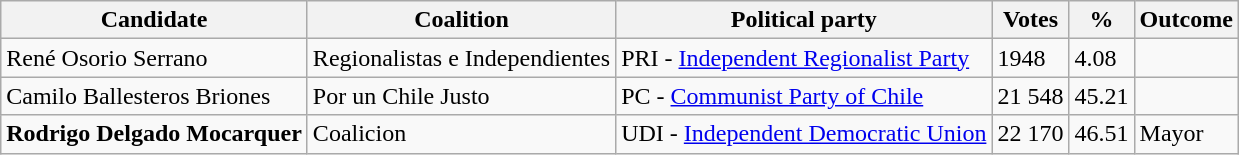<table class="wikitable sortable">
<tr>
<th>Candidate</th>
<th>Coalition</th>
<th>Political party</th>
<th>Votes</th>
<th>%</th>
<th>Outcome</th>
</tr>
<tr>
<td>René Osorio Serrano</td>
<td>Regionalistas e Independientes</td>
<td>PRI - <a href='#'>Independent Regionalist Party</a></td>
<td>1948</td>
<td>4.08</td>
<td></td>
</tr>
<tr>
<td>Camilo Ballesteros Briones</td>
<td>Por un Chile Justo</td>
<td>PC - <a href='#'>Communist Party of Chile</a></td>
<td>21 548</td>
<td>45.21</td>
<td></td>
</tr>
<tr>
<td><strong>Rodrigo Delgado Mocarquer</strong></td>
<td>Coalicion</td>
<td>UDI - <a href='#'>Independent Democratic Union</a></td>
<td>22 170</td>
<td>46.51</td>
<td>Mayor</td>
</tr>
</table>
